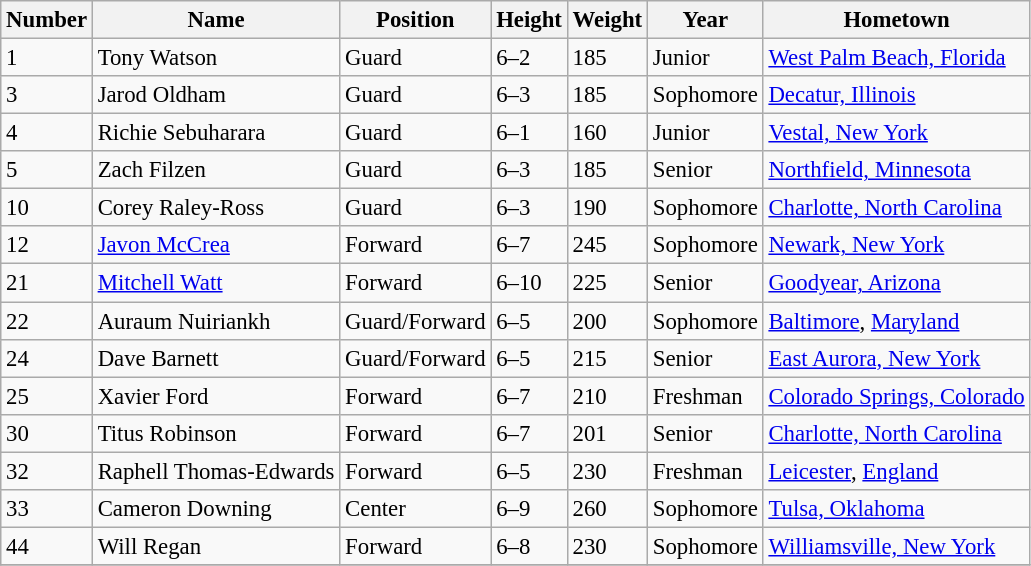<table class="wikitable" style="font-size: 95%;">
<tr>
<th>Number</th>
<th>Name</th>
<th>Position</th>
<th>Height</th>
<th>Weight</th>
<th>Year</th>
<th>Hometown</th>
</tr>
<tr>
<td>1</td>
<td>Tony Watson</td>
<td>Guard</td>
<td>6–2</td>
<td>185</td>
<td>Junior</td>
<td><a href='#'>West Palm Beach, Florida</a></td>
</tr>
<tr>
<td>3</td>
<td>Jarod Oldham</td>
<td>Guard</td>
<td>6–3</td>
<td>185</td>
<td>Sophomore</td>
<td><a href='#'>Decatur, Illinois</a></td>
</tr>
<tr>
<td>4</td>
<td>Richie Sebuharara</td>
<td>Guard</td>
<td>6–1</td>
<td>160</td>
<td>Junior</td>
<td><a href='#'>Vestal, New York</a></td>
</tr>
<tr>
<td>5</td>
<td>Zach Filzen</td>
<td>Guard</td>
<td>6–3</td>
<td>185</td>
<td>Senior</td>
<td><a href='#'>Northfield, Minnesota</a></td>
</tr>
<tr>
<td>10</td>
<td>Corey Raley-Ross</td>
<td>Guard</td>
<td>6–3</td>
<td>190</td>
<td>Sophomore</td>
<td><a href='#'>Charlotte, North Carolina</a></td>
</tr>
<tr>
<td>12</td>
<td><a href='#'>Javon McCrea</a></td>
<td>Forward</td>
<td>6–7</td>
<td>245</td>
<td>Sophomore</td>
<td><a href='#'>Newark, New York</a></td>
</tr>
<tr>
<td>21</td>
<td><a href='#'>Mitchell Watt</a></td>
<td>Forward</td>
<td>6–10</td>
<td>225</td>
<td>Senior</td>
<td><a href='#'>Goodyear, Arizona</a></td>
</tr>
<tr>
<td>22</td>
<td>Auraum Nuiriankh</td>
<td>Guard/Forward</td>
<td>6–5</td>
<td>200</td>
<td>Sophomore</td>
<td><a href='#'>Baltimore</a>, <a href='#'>Maryland</a></td>
</tr>
<tr>
<td>24</td>
<td>Dave Barnett</td>
<td>Guard/Forward</td>
<td>6–5</td>
<td>215</td>
<td>Senior</td>
<td><a href='#'>East Aurora, New York</a></td>
</tr>
<tr>
<td>25</td>
<td>Xavier Ford</td>
<td>Forward</td>
<td>6–7</td>
<td>210</td>
<td>Freshman</td>
<td><a href='#'>Colorado Springs, Colorado</a></td>
</tr>
<tr>
<td>30</td>
<td>Titus Robinson</td>
<td>Forward</td>
<td>6–7</td>
<td>201</td>
<td>Senior</td>
<td><a href='#'>Charlotte, North Carolina</a></td>
</tr>
<tr>
<td>32</td>
<td>Raphell Thomas-Edwards</td>
<td>Forward</td>
<td>6–5</td>
<td>230</td>
<td>Freshman</td>
<td><a href='#'>Leicester</a>, <a href='#'>England</a></td>
</tr>
<tr>
<td>33</td>
<td>Cameron Downing</td>
<td>Center</td>
<td>6–9</td>
<td>260</td>
<td>Sophomore</td>
<td><a href='#'>Tulsa, Oklahoma</a></td>
</tr>
<tr>
<td>44</td>
<td>Will Regan</td>
<td>Forward</td>
<td>6–8</td>
<td>230</td>
<td>Sophomore</td>
<td><a href='#'>Williamsville, New York</a></td>
</tr>
<tr>
</tr>
</table>
